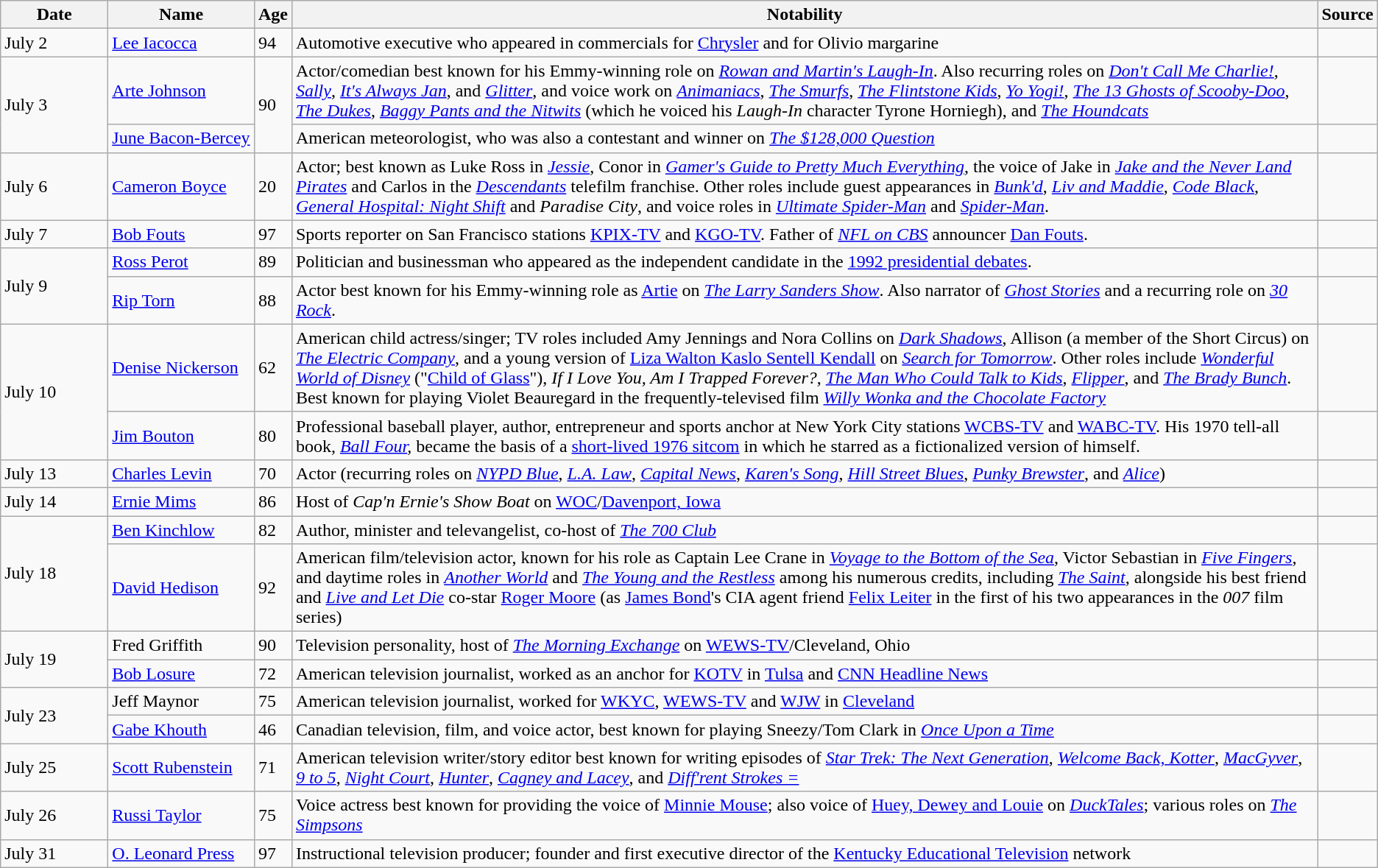<table class="wikitable sortable">
<tr>
<th width=90>Date</th>
<th width=125>Name</th>
<th>Age</th>
<th class="unsortable">Notability</th>
<th class="unsortable">Source</th>
</tr>
<tr>
<td>July 2</td>
<td><a href='#'>Lee Iacocca</a></td>
<td>94</td>
<td>Automotive executive who appeared in commercials for <a href='#'>Chrysler</a> and for Olivio margarine</td>
<td></td>
</tr>
<tr>
<td rowspan=2>July 3</td>
<td><a href='#'>Arte Johnson</a></td>
<td rowspan=2>90</td>
<td>Actor/comedian best known for his Emmy-winning role on <em><a href='#'>Rowan and Martin's Laugh-In</a></em>. Also recurring roles on <em><a href='#'>Don't Call Me Charlie!</a></em>, <em><a href='#'>Sally</a></em>, <em><a href='#'>It's Always Jan</a></em>, and <em><a href='#'>Glitter</a></em>, and voice work on <em><a href='#'>Animaniacs</a></em>, <em><a href='#'>The Smurfs</a></em>, <em><a href='#'>The Flintstone Kids</a></em>, <em><a href='#'>Yo Yogi!</a></em>, <em><a href='#'>The 13 Ghosts of Scooby-Doo</a></em>, <em><a href='#'>The Dukes</a></em>, <em><a href='#'>Baggy Pants and the Nitwits</a></em> (which he voiced his <em>Laugh-In</em> character Tyrone Horniegh), and <em><a href='#'>The Houndcats</a></em></td>
<td></td>
</tr>
<tr>
<td><a href='#'>June Bacon-Bercey</a></td>
<td>American meteorologist, who was also a contestant and winner on <em><a href='#'>The $128,000 Question</a></em></td>
<td></td>
</tr>
<tr>
<td>July 6</td>
<td><a href='#'>Cameron Boyce</a></td>
<td>20</td>
<td>Actor; best known as Luke Ross in <em><a href='#'>Jessie</a></em>, Conor in <em><a href='#'>Gamer's Guide to Pretty Much Everything</a></em>, the voice of Jake in <em><a href='#'>Jake and the Never Land Pirates</a></em> and Carlos in the <em><a href='#'>Descendants</a></em> telefilm franchise. Other roles include guest appearances in <em><a href='#'>Bunk'd</a></em>, <em><a href='#'>Liv and Maddie</a></em>, <em><a href='#'>Code Black</a></em>, <em><a href='#'>General Hospital: Night Shift</a></em> and <em>Paradise City</em>, and voice roles in <em><a href='#'>Ultimate Spider-Man</a></em> and <em><a href='#'>Spider-Man</a></em>.</td>
<td></td>
</tr>
<tr>
<td>July 7</td>
<td><a href='#'>Bob Fouts</a></td>
<td>97</td>
<td>Sports reporter on San Francisco stations <a href='#'>KPIX-TV</a> and <a href='#'>KGO-TV</a>. Father of <em><a href='#'>NFL on CBS</a></em> announcer <a href='#'>Dan Fouts</a>.</td>
<td></td>
</tr>
<tr>
<td rowspan="2">July 9</td>
<td><a href='#'>Ross Perot</a></td>
<td>89</td>
<td>Politician and businessman who appeared as the independent candidate in the <a href='#'>1992 presidential debates</a>.</td>
<td></td>
</tr>
<tr>
<td><a href='#'>Rip Torn</a></td>
<td>88</td>
<td>Actor best known for his Emmy-winning role as <a href='#'>Artie</a> on <em><a href='#'>The Larry Sanders Show</a></em>. Also narrator of <em><a href='#'>Ghost Stories</a></em> and a recurring role on <em><a href='#'>30 Rock</a></em>.</td>
<td></td>
</tr>
<tr>
<td rowspan=2>July 10</td>
<td><a href='#'>Denise Nickerson</a></td>
<td>62</td>
<td>American child actress/singer; TV roles included Amy Jennings and Nora Collins on <em><a href='#'>Dark Shadows</a></em>, Allison (a member of the Short Circus) on <em><a href='#'>The Electric Company</a></em>, and a young version of <a href='#'>Liza Walton Kaslo Sentell Kendall</a>  on <em><a href='#'>Search for Tomorrow</a></em>. Other roles include <em><a href='#'>Wonderful World of Disney</a></em> ("<a href='#'>Child of Glass</a>"), <em>If I Love You, Am I Trapped Forever?</em>, <em><a href='#'>The Man Who Could Talk to Kids</a></em>, <em><a href='#'>Flipper</a></em>, and <em><a href='#'>The Brady Bunch</a></em>. Best known for playing Violet Beauregard in the frequently-televised film <em><a href='#'>Willy Wonka and the Chocolate Factory</a></em></td>
<td></td>
</tr>
<tr>
<td><a href='#'>Jim Bouton</a></td>
<td>80</td>
<td>Professional baseball player, author, entrepreneur and sports anchor at New York City stations <a href='#'>WCBS-TV</a> and <a href='#'>WABC-TV</a>. His 1970 tell-all book, <em><a href='#'>Ball Four</a>,</em> became the basis of a <a href='#'>short-lived 1976 sitcom</a> in which he starred as a fictionalized version of himself.</td>
<td></td>
</tr>
<tr>
<td>July 13</td>
<td><a href='#'>Charles Levin</a></td>
<td>70</td>
<td>Actor (recurring roles on <em><a href='#'>NYPD Blue</a></em>, <em><a href='#'>L.A. Law</a></em>, <em><a href='#'>Capital News</a></em>, <em><a href='#'>Karen's Song</a></em>, <em><a href='#'>Hill Street Blues</a></em>, <em><a href='#'>Punky Brewster</a></em>, and <em><a href='#'>Alice</a></em>)</td>
<td></td>
</tr>
<tr>
<td>July 14</td>
<td><a href='#'>Ernie Mims</a></td>
<td>86</td>
<td>Host of <em>Cap'n Ernie's Show Boat</em> on <a href='#'>WOC</a>/<a href='#'>Davenport, Iowa</a></td>
<td></td>
</tr>
<tr>
<td rowspan=2>July 18</td>
<td><a href='#'>Ben Kinchlow</a></td>
<td>82</td>
<td>Author, minister and televangelist, co-host of <em><a href='#'>The 700 Club</a></em></td>
<td></td>
</tr>
<tr>
<td><a href='#'>David Hedison</a></td>
<td>92</td>
<td>American film/television actor, known for his role as Captain Lee Crane in <em><a href='#'>Voyage to the Bottom of the Sea</a></em>, Victor Sebastian in <em><a href='#'>Five Fingers</a></em>, and daytime roles in <em><a href='#'>Another World</a></em> and <em><a href='#'>The Young and the Restless</a></em> among his numerous credits, including <em><a href='#'>The Saint</a></em>, alongside his best friend and <em><a href='#'>Live and Let Die</a></em> co-star <a href='#'>Roger Moore</a> (as <a href='#'>James Bond</a>'s CIA agent friend <a href='#'>Felix Leiter</a> in the first of his two appearances in the <em>007</em> film series)</td>
<td></td>
</tr>
<tr>
<td rowspan=2>July 19</td>
<td>Fred Griffith</td>
<td>90</td>
<td>Television personality, host of <em><a href='#'>The Morning Exchange</a></em> on <a href='#'>WEWS-TV</a>/Cleveland, Ohio</td>
<td></td>
</tr>
<tr>
<td><a href='#'>Bob Losure</a></td>
<td>72</td>
<td>American television journalist, worked as an anchor for <a href='#'>KOTV</a> in <a href='#'>Tulsa</a> and <a href='#'>CNN Headline News</a></td>
<td></td>
</tr>
<tr>
<td rowspan=2>July 23</td>
<td>Jeff Maynor</td>
<td>75</td>
<td>American television journalist, worked for <a href='#'>WKYC</a>, <a href='#'>WEWS-TV</a> and <a href='#'>WJW</a> in <a href='#'>Cleveland</a></td>
<td></td>
</tr>
<tr>
<td><a href='#'>Gabe Khouth</a></td>
<td>46</td>
<td>Canadian television, film, and voice actor, best known for playing Sneezy/Tom Clark in <em><a href='#'>Once Upon a Time</a></em></td>
<td></td>
</tr>
<tr>
<td>July 25</td>
<td><a href='#'>Scott Rubenstein</a></td>
<td>71</td>
<td>American television writer/story editor best known for writing episodes of <em><a href='#'>Star Trek: The Next Generation</a></em>, <em><a href='#'>Welcome Back, Kotter</a></em>, <em><a href='#'>MacGyver</a></em>, <em><a href='#'>9 to 5</a></em>, <em><a href='#'>Night Court</a></em>, <em><a href='#'>Hunter</a></em>, <em><a href='#'>Cagney and Lacey</a></em>, and <em><a href='#'>Diff'rent Strokes =</a></em></td>
<td></td>
</tr>
<tr>
<td>July 26</td>
<td><a href='#'>Russi Taylor</a></td>
<td>75</td>
<td>Voice actress best known for providing the voice of <a href='#'>Minnie Mouse</a>; also voice of <a href='#'>Huey, Dewey and Louie</a> on <em><a href='#'>DuckTales</a></em>; various roles on <em><a href='#'>The Simpsons</a></em></td>
<td></td>
</tr>
<tr>
<td>July 31</td>
<td><a href='#'>O. Leonard Press</a></td>
<td>97</td>
<td>Instructional television producer; founder and first executive director of the <a href='#'>Kentucky Educational Television</a> network</td>
<td></td>
</tr>
</table>
